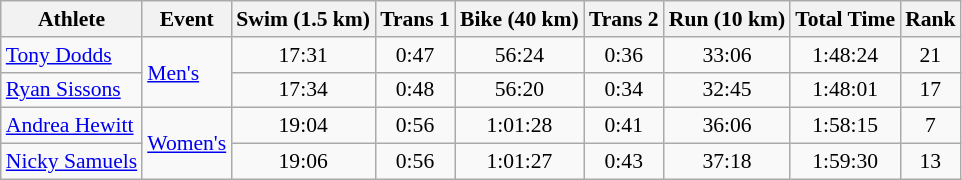<table class="wikitable" style="font-size:90%">
<tr>
<th>Athlete</th>
<th>Event</th>
<th>Swim (1.5 km)</th>
<th>Trans 1</th>
<th>Bike (40 km)</th>
<th>Trans 2</th>
<th>Run (10 km)</th>
<th>Total Time</th>
<th>Rank</th>
</tr>
<tr align=center>
<td align=left><a href='#'>Tony Dodds</a></td>
<td align=left rowspan=2><a href='#'>Men's</a></td>
<td>17:31</td>
<td>0:47</td>
<td>56:24</td>
<td>0:36</td>
<td>33:06</td>
<td>1:48:24</td>
<td>21</td>
</tr>
<tr align=center>
<td align=left><a href='#'>Ryan Sissons</a></td>
<td>17:34</td>
<td>0:48</td>
<td>56:20</td>
<td>0:34</td>
<td>32:45</td>
<td>1:48:01</td>
<td>17</td>
</tr>
<tr align=center>
<td align=left><a href='#'>Andrea Hewitt</a></td>
<td align=left rowspan=2><a href='#'>Women's</a></td>
<td>19:04</td>
<td>0:56</td>
<td>1:01:28</td>
<td>0:41</td>
<td>36:06</td>
<td>1:58:15</td>
<td>7</td>
</tr>
<tr align=center>
<td align=left><a href='#'>Nicky Samuels</a></td>
<td>19:06</td>
<td>0:56</td>
<td>1:01:27</td>
<td>0:43</td>
<td>37:18</td>
<td>1:59:30</td>
<td>13</td>
</tr>
</table>
